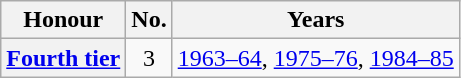<table class="wikitable plainrowheaders">
<tr>
<th scope=col>Honour</th>
<th scope=col>No.</th>
<th scope=col>Years</th>
</tr>
<tr>
<th scope=row><a href='#'>Fourth tier</a></th>
<td align=center>3</td>
<td><a href='#'>1963–64</a>, <a href='#'>1975–76</a>, <a href='#'>1984–85</a></td>
</tr>
</table>
